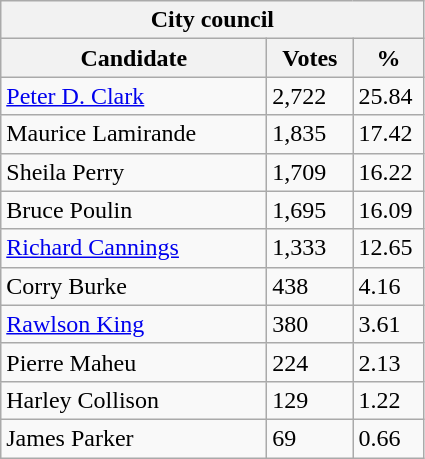<table class="wikitable">
<tr>
<th colspan="3">City council</th>
</tr>
<tr>
<th style="width: 170px">Candidate</th>
<th style="width: 50px">Votes</th>
<th style="width: 40px">%</th>
</tr>
<tr>
<td><a href='#'>Peter D. Clark</a></td>
<td>2,722</td>
<td>25.84</td>
</tr>
<tr>
<td>Maurice Lamirande</td>
<td>1,835</td>
<td>17.42</td>
</tr>
<tr>
<td>Sheila Perry</td>
<td>1,709</td>
<td>16.22</td>
</tr>
<tr>
<td>Bruce Poulin</td>
<td>1,695</td>
<td>16.09</td>
</tr>
<tr>
<td><a href='#'>Richard Cannings</a></td>
<td>1,333</td>
<td>12.65</td>
</tr>
<tr>
<td>Corry Burke</td>
<td>438</td>
<td>4.16</td>
</tr>
<tr>
<td><a href='#'>Rawlson King</a></td>
<td>380</td>
<td>3.61</td>
</tr>
<tr>
<td>Pierre Maheu</td>
<td>224</td>
<td>2.13</td>
</tr>
<tr>
<td>Harley Collison</td>
<td>129</td>
<td>1.22</td>
</tr>
<tr>
<td>James Parker</td>
<td>69</td>
<td>0.66</td>
</tr>
</table>
